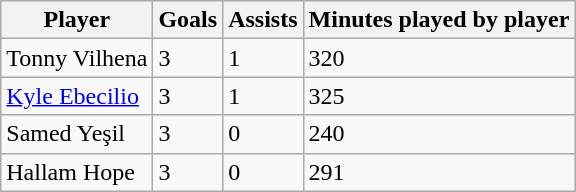<table class="wikitable sortable">
<tr>
<th>Player</th>
<th>Goals</th>
<th>Assists</th>
<th>Minutes played by player</th>
</tr>
<tr>
<td> Tonny Vilhena</td>
<td>3</td>
<td>1</td>
<td>320</td>
</tr>
<tr>
<td> <a href='#'>Kyle Ebecilio</a></td>
<td>3</td>
<td>1</td>
<td>325</td>
</tr>
<tr>
<td> Samed Yeşil</td>
<td>3</td>
<td>0</td>
<td>240</td>
</tr>
<tr>
<td> Hallam Hope</td>
<td>3</td>
<td>0</td>
<td>291</td>
</tr>
</table>
